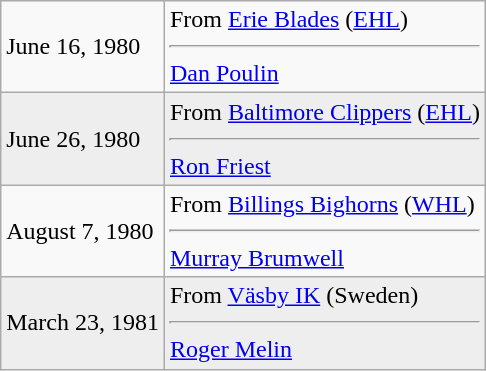<table class="wikitable">
<tr>
<td>June 16, 1980</td>
<td valign="top">From <a href='#'>Erie Blades</a> (<a href='#'>EHL</a>)<hr><a href='#'>Dan Poulin</a></td>
</tr>
<tr style="background:#eee;">
<td>June 26, 1980</td>
<td valign="top">From <a href='#'>Baltimore Clippers</a> (<a href='#'>EHL</a>)<hr><a href='#'>Ron Friest</a></td>
</tr>
<tr>
<td>August 7, 1980</td>
<td valign="top">From <a href='#'>Billings Bighorns</a> (<a href='#'>WHL</a>)<hr><a href='#'>Murray Brumwell</a></td>
</tr>
<tr style="background:#eee;">
<td>March 23, 1981</td>
<td valign="top">From <a href='#'>Väsby IK</a> (Sweden)<hr><a href='#'>Roger Melin</a></td>
</tr>
</table>
